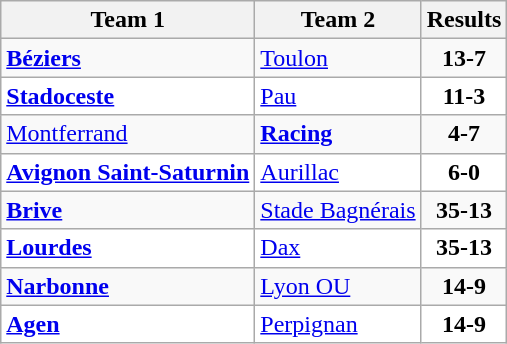<table class="wikitable">
<tr>
<th>Team 1</th>
<th>Team 2</th>
<th>Results</th>
</tr>
<tr>
<td><strong><a href='#'>Béziers</a></strong></td>
<td><a href='#'>Toulon</a></td>
<td align="center"><strong>13-7</strong></td>
</tr>
<tr bgcolor="white">
<td><strong><a href='#'>Stadoceste</a></strong></td>
<td><a href='#'>Pau</a></td>
<td align="center"><strong>11-3</strong></td>
</tr>
<tr>
<td><a href='#'>Montferrand</a></td>
<td><strong><a href='#'>Racing</a></strong></td>
<td align="center"><strong>4-7</strong></td>
</tr>
<tr bgcolor="white">
<td><strong><a href='#'>Avignon Saint-Saturnin</a></strong></td>
<td><a href='#'>Aurillac</a></td>
<td align="center"><strong>6-0</strong></td>
</tr>
<tr>
<td><strong><a href='#'>Brive</a></strong></td>
<td><a href='#'>Stade Bagnérais</a></td>
<td align="center"><strong>35-13</strong></td>
</tr>
<tr bgcolor="white">
<td><strong><a href='#'>Lourdes</a></strong></td>
<td><a href='#'>Dax</a></td>
<td align="center"><strong>35-13</strong></td>
</tr>
<tr>
<td><strong><a href='#'>Narbonne</a></strong></td>
<td><a href='#'>Lyon OU</a></td>
<td align="center"><strong>14-9</strong></td>
</tr>
<tr bgcolor="white">
<td><strong><a href='#'>Agen</a></strong></td>
<td><a href='#'>Perpignan</a></td>
<td align="center"><strong>14-9</strong></td>
</tr>
</table>
